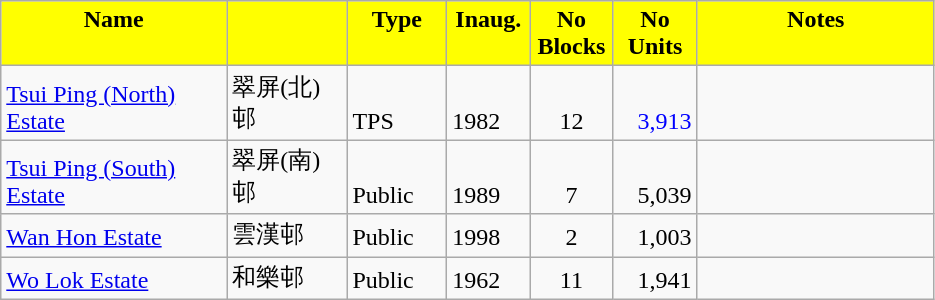<table class="wikitable">
<tr style="font-weight:bold;background-color:yellow" align="center" valign="top">
<td width="143.25" Height="12.75" align="center">Name</td>
<td width="72.75" align="center" valign="top"></td>
<td width="59.25" align="center" valign="top">Type</td>
<td width="48" align="center" valign="top">Inaug.</td>
<td width="48" align="center" valign="top">No Blocks</td>
<td width="48.75" align="center" valign="top">No Units</td>
<td width="150.75" align="center" valign="top">Notes</td>
</tr>
<tr valign="bottom">
<td Height="12.75"><a href='#'>Tsui Ping (North) Estate</a></td>
<td>翠屏(北)邨</td>
<td>TPS</td>
<td>1982</td>
<td align="center">12</td>
<td style="color:blue" align="right">3,913</td>
<td></td>
</tr>
<tr valign="bottom">
<td Height="12.75"><a href='#'>Tsui Ping (South) Estate</a></td>
<td>翠屏(南)邨</td>
<td>Public</td>
<td>1989</td>
<td align="center">7</td>
<td align="right">5,039</td>
<td></td>
</tr>
<tr valign="bottom">
<td Height="12.75"><a href='#'>Wan Hon Estate</a></td>
<td>雲漢邨</td>
<td>Public</td>
<td>1998</td>
<td align="center">2</td>
<td align="right">1,003</td>
<td></td>
</tr>
<tr valign="bottom">
<td Height="12.75"><a href='#'>Wo Lok Estate</a></td>
<td>和樂邨</td>
<td>Public</td>
<td>1962</td>
<td align="center">11</td>
<td align="right">1,941</td>
<td></td>
</tr>
</table>
